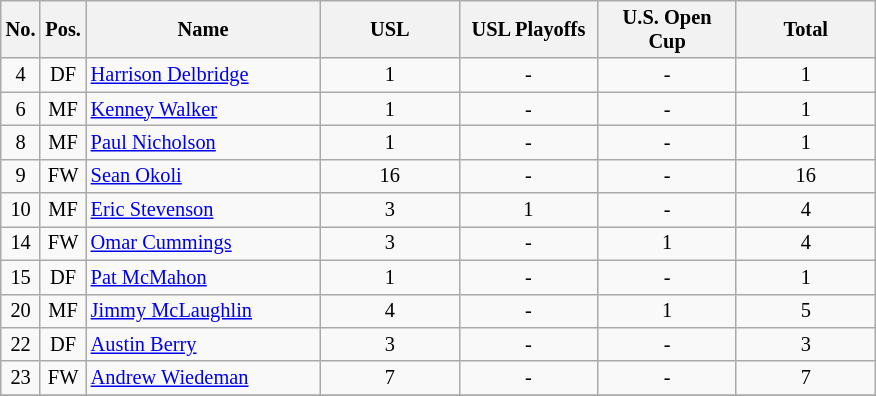<table class="wikitable sortable alternance" style="text-align:center; font-size:85%;">
<tr>
<th rowspan="1">No.</th>
<th rowspan="1">Pos.</th>
<th rowspan="1" style="width:150px;">Name</th>
<th style="width:86px;">USL</th>
<th style="width:86px;">USL Playoffs</th>
<th style="width:86px;">U.S. Open Cup</th>
<th style="width:86px;">Total</th>
</tr>
<tr>
<td>4</td>
<td>DF</td>
<td align=left> <a href='#'>Harrison Delbridge</a></td>
<td>1</td>
<td>-</td>
<td>-</td>
<td>1</td>
</tr>
<tr>
<td>6</td>
<td>MF</td>
<td align=left> <a href='#'>Kenney Walker</a></td>
<td>1</td>
<td>-</td>
<td>-</td>
<td>1</td>
</tr>
<tr>
<td>8</td>
<td>MF</td>
<td align=left> <a href='#'>Paul Nicholson</a></td>
<td>1</td>
<td>-</td>
<td>-</td>
<td>1</td>
</tr>
<tr>
<td>9</td>
<td>FW</td>
<td align=left> <a href='#'>Sean Okoli</a></td>
<td>16</td>
<td>-</td>
<td>-</td>
<td>16</td>
</tr>
<tr>
<td>10</td>
<td>MF</td>
<td align=left> <a href='#'>Eric Stevenson</a></td>
<td>3</td>
<td>1</td>
<td>-</td>
<td>4</td>
</tr>
<tr>
<td>14</td>
<td>FW</td>
<td align=left> <a href='#'>Omar Cummings</a></td>
<td>3</td>
<td>-</td>
<td>1</td>
<td>4</td>
</tr>
<tr>
<td>15</td>
<td>DF</td>
<td align=left> <a href='#'>Pat McMahon</a></td>
<td>1</td>
<td>-</td>
<td>-</td>
<td>1</td>
</tr>
<tr>
<td>20</td>
<td>MF</td>
<td align=left> <a href='#'>Jimmy McLaughlin</a></td>
<td>4</td>
<td>-</td>
<td>1</td>
<td>5</td>
</tr>
<tr>
<td>22</td>
<td>DF</td>
<td align=left> <a href='#'>Austin Berry</a></td>
<td>3</td>
<td>-</td>
<td>-</td>
<td>3</td>
</tr>
<tr>
<td>23</td>
<td>FW</td>
<td align=left> <a href='#'>Andrew Wiedeman</a></td>
<td>7</td>
<td>-</td>
<td>-</td>
<td>7</td>
</tr>
<tr>
</tr>
</table>
